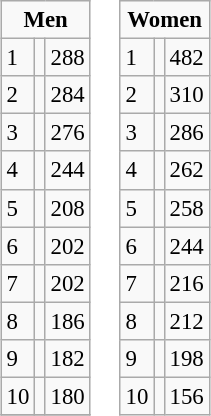<table>
<tr ---- valign="top">
<td><br><table class="wikitable" style="font-size: 95%">
<tr>
<td colspan="3" align="center"><strong>Men</strong></td>
</tr>
<tr>
<td>1</td>
<td align="left"></td>
<td>288</td>
</tr>
<tr>
<td>2</td>
<td align="left"></td>
<td>284</td>
</tr>
<tr>
<td>3</td>
<td align="left"></td>
<td>276</td>
</tr>
<tr>
<td>4</td>
<td align="left"></td>
<td>244</td>
</tr>
<tr>
<td>5</td>
<td align="left"></td>
<td>208</td>
</tr>
<tr>
<td>6</td>
<td align="left"></td>
<td>202</td>
</tr>
<tr>
<td>7</td>
<td align="left"></td>
<td>202</td>
</tr>
<tr>
<td>8</td>
<td align="left"></td>
<td>186</td>
</tr>
<tr>
<td>9</td>
<td align="left"></td>
<td>182</td>
</tr>
<tr>
<td>10</td>
<td align="left"></td>
<td>180</td>
</tr>
<tr>
</tr>
</table>
</td>
<td><br><table class="wikitable" style="font-size: 95%">
<tr>
<td colspan="3" align="center"><strong>Women</strong></td>
</tr>
<tr>
<td>1</td>
<td align="left"></td>
<td>482</td>
</tr>
<tr>
<td>2</td>
<td align="left"></td>
<td>310</td>
</tr>
<tr>
<td>3</td>
<td align="left"></td>
<td>286</td>
</tr>
<tr>
<td>4</td>
<td align="left"></td>
<td>262</td>
</tr>
<tr>
<td>5</td>
<td align="left"></td>
<td>258</td>
</tr>
<tr>
<td>6</td>
<td align="left"></td>
<td>244</td>
</tr>
<tr>
<td>7</td>
<td align="left"></td>
<td>216</td>
</tr>
<tr>
<td>8</td>
<td align="left"></td>
<td>212</td>
</tr>
<tr>
<td>9</td>
<td align="left"></td>
<td>198</td>
</tr>
<tr>
<td>10</td>
<td align="left"></td>
<td>156</td>
</tr>
</table>
</td>
<td></td>
</tr>
</table>
